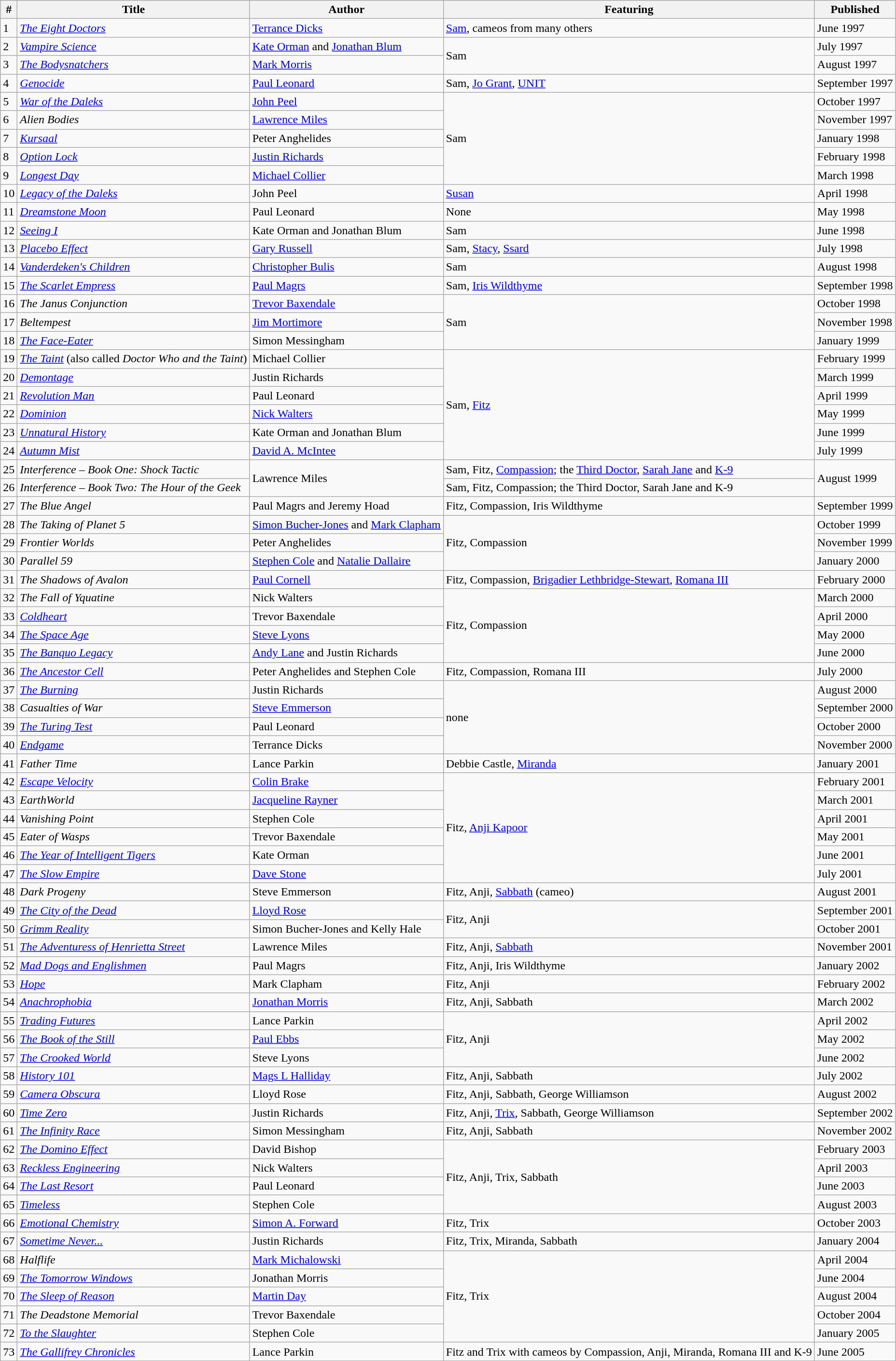<table class="wikitable">
<tr>
<th>#</th>
<th>Title</th>
<th>Author</th>
<th>Featuring</th>
<th>Published</th>
</tr>
<tr>
<td>1</td>
<td><em><a href='#'>The Eight Doctors</a></em></td>
<td><a href='#'>Terrance Dicks</a></td>
<td><a href='#'>Sam</a>, cameos from many others</td>
<td>June 1997</td>
</tr>
<tr>
<td>2</td>
<td><em><a href='#'>Vampire Science</a></em></td>
<td><a href='#'>Kate Orman</a> and <a href='#'>Jonathan Blum</a></td>
<td rowspan="2">Sam</td>
<td>July 1997</td>
</tr>
<tr>
<td>3</td>
<td><em><a href='#'>The Bodysnatchers</a></em></td>
<td><a href='#'>Mark Morris</a></td>
<td>August 1997</td>
</tr>
<tr>
<td>4</td>
<td><em><a href='#'>Genocide</a></em></td>
<td><a href='#'>Paul Leonard</a></td>
<td>Sam, <a href='#'>Jo Grant</a>, <a href='#'>UNIT</a></td>
<td>September 1997</td>
</tr>
<tr>
<td>5</td>
<td><em><a href='#'>War of the Daleks</a></em></td>
<td><a href='#'>John Peel</a></td>
<td rowspan="5">Sam</td>
<td>October 1997</td>
</tr>
<tr>
<td>6</td>
<td><em>Alien Bodies</em></td>
<td><a href='#'>Lawrence Miles</a></td>
<td>November 1997</td>
</tr>
<tr>
<td>7</td>
<td><em><a href='#'>Kursaal</a></em></td>
<td>Peter Anghelides</td>
<td>January 1998</td>
</tr>
<tr>
<td>8</td>
<td><em><a href='#'>Option Lock</a></em></td>
<td><a href='#'>Justin Richards</a></td>
<td>February 1998</td>
</tr>
<tr>
<td>9</td>
<td><em><a href='#'>Longest Day</a></em></td>
<td><a href='#'>Michael Collier</a></td>
<td>March 1998</td>
</tr>
<tr>
<td>10</td>
<td><em><a href='#'>Legacy of the Daleks</a></em></td>
<td>John Peel</td>
<td><a href='#'>Susan</a></td>
<td>April 1998</td>
</tr>
<tr>
<td>11</td>
<td><em><a href='#'>Dreamstone Moon</a></em></td>
<td>Paul Leonard</td>
<td>None</td>
<td>May 1998</td>
</tr>
<tr>
<td>12</td>
<td><em><a href='#'>Seeing I</a></em></td>
<td>Kate Orman and Jonathan Blum</td>
<td>Sam</td>
<td>June 1998</td>
</tr>
<tr>
<td>13</td>
<td><em><a href='#'>Placebo Effect</a></em></td>
<td><a href='#'>Gary Russell</a></td>
<td>Sam, <a href='#'>Stacy</a>, <a href='#'>Ssard</a></td>
<td>July 1998</td>
</tr>
<tr>
<td>14</td>
<td><em><a href='#'>Vanderdeken's Children</a></em></td>
<td><a href='#'>Christopher Bulis</a></td>
<td>Sam</td>
<td>August 1998</td>
</tr>
<tr>
<td>15</td>
<td><em><a href='#'>The Scarlet Empress</a></em></td>
<td><a href='#'>Paul Magrs</a></td>
<td>Sam, <a href='#'>Iris Wildthyme</a></td>
<td>September 1998</td>
</tr>
<tr>
<td>16</td>
<td><em>The Janus Conjunction</em></td>
<td><a href='#'>Trevor Baxendale</a></td>
<td rowspan="3">Sam</td>
<td>October 1998</td>
</tr>
<tr>
<td>17</td>
<td><em>Beltempest</em></td>
<td><a href='#'>Jim Mortimore</a></td>
<td>November 1998</td>
</tr>
<tr>
<td>18</td>
<td><em><a href='#'>The Face-Eater</a></em></td>
<td>Simon Messingham</td>
<td>January 1999</td>
</tr>
<tr>
<td>19</td>
<td><em><a href='#'>The Taint</a></em> (also called <em>Doctor Who and the Taint</em>)</td>
<td>Michael Collier</td>
<td rowspan="6">Sam, <a href='#'>Fitz</a></td>
<td>February 1999</td>
</tr>
<tr>
<td>20</td>
<td><em><a href='#'>Demontage</a></em></td>
<td>Justin Richards</td>
<td>March 1999</td>
</tr>
<tr>
<td>21</td>
<td><em><a href='#'>Revolution Man</a></em></td>
<td>Paul Leonard</td>
<td>April 1999</td>
</tr>
<tr>
<td>22</td>
<td><em><a href='#'>Dominion</a></em></td>
<td><a href='#'>Nick Walters</a></td>
<td>May 1999</td>
</tr>
<tr>
<td>23</td>
<td><em><a href='#'>Unnatural History</a></em></td>
<td>Kate Orman and Jonathan Blum</td>
<td>June 1999</td>
</tr>
<tr>
<td>24</td>
<td><em><a href='#'>Autumn Mist</a></em></td>
<td><a href='#'>David A. McIntee</a></td>
<td>July 1999</td>
</tr>
<tr>
<td>25</td>
<td><em>Interference – Book One: Shock Tactic</em></td>
<td rowspan="2">Lawrence Miles</td>
<td>Sam, Fitz, <a href='#'>Compassion</a>; the <a href='#'>Third Doctor</a>, <a href='#'>Sarah Jane</a> and <a href='#'>K-9</a></td>
<td rowspan="2">August 1999</td>
</tr>
<tr>
<td>26</td>
<td><em>Interference – Book Two: The Hour of the Geek</em></td>
<td>Sam, Fitz, Compassion; the Third Doctor, Sarah Jane and K-9</td>
</tr>
<tr>
<td>27</td>
<td><em>The Blue Angel</em></td>
<td>Paul Magrs and Jeremy Hoad</td>
<td>Fitz, Compassion, Iris Wildthyme</td>
<td>September 1999</td>
</tr>
<tr>
<td>28</td>
<td><em>The Taking of Planet 5</em></td>
<td><a href='#'>Simon Bucher-Jones</a> and <a href='#'>Mark Clapham</a></td>
<td rowspan="3">Fitz, Compassion</td>
<td>October 1999</td>
</tr>
<tr>
<td>29</td>
<td><em>Frontier Worlds</em></td>
<td>Peter Anghelides</td>
<td>November 1999</td>
</tr>
<tr>
<td>30</td>
<td><em>Parallel 59</em></td>
<td><a href='#'>Stephen Cole</a> and <a href='#'>Natalie Dallaire</a></td>
<td>January 2000</td>
</tr>
<tr>
<td>31</td>
<td><em>The Shadows of Avalon</em></td>
<td><a href='#'>Paul Cornell</a></td>
<td>Fitz, Compassion, <a href='#'>Brigadier Lethbridge-Stewart</a>, <a href='#'>Romana III</a></td>
<td>February 2000</td>
</tr>
<tr>
<td>32</td>
<td><em>The Fall of Yquatine</em></td>
<td>Nick Walters</td>
<td rowspan="4">Fitz, Compassion</td>
<td>March 2000</td>
</tr>
<tr>
<td>33</td>
<td><em><a href='#'>Coldheart</a></em></td>
<td>Trevor Baxendale</td>
<td>April 2000</td>
</tr>
<tr>
<td>34</td>
<td><em><a href='#'>The Space Age</a></em></td>
<td><a href='#'>Steve Lyons</a></td>
<td>May 2000</td>
</tr>
<tr>
<td>35</td>
<td><em><a href='#'>The Banquo Legacy</a></em></td>
<td><a href='#'>Andy Lane</a> and Justin Richards</td>
<td>June 2000</td>
</tr>
<tr>
<td>36</td>
<td><em><a href='#'>The Ancestor Cell</a></em></td>
<td>Peter Anghelides and Stephen Cole</td>
<td>Fitz, Compassion, Romana III</td>
<td>July 2000</td>
</tr>
<tr>
<td>37</td>
<td><em><a href='#'>The Burning</a></em></td>
<td>Justin Richards</td>
<td rowspan="4">none</td>
<td>August 2000</td>
</tr>
<tr>
<td>38</td>
<td><em>Casualties of War</em></td>
<td><a href='#'>Steve Emmerson</a></td>
<td>September 2000</td>
</tr>
<tr>
<td>39</td>
<td><em><a href='#'>The Turing Test</a></em></td>
<td>Paul Leonard</td>
<td>October 2000</td>
</tr>
<tr>
<td>40</td>
<td><em><a href='#'>Endgame</a></em></td>
<td>Terrance Dicks</td>
<td>November 2000</td>
</tr>
<tr>
<td>41</td>
<td><em>Father Time</em></td>
<td>Lance Parkin</td>
<td>Debbie Castle, <a href='#'>Miranda</a></td>
<td>January 2001</td>
</tr>
<tr>
<td>42</td>
<td><em><a href='#'>Escape Velocity</a></em></td>
<td><a href='#'>Colin Brake</a></td>
<td rowspan="6">Fitz, <a href='#'>Anji Kapoor</a></td>
<td>February 2001</td>
</tr>
<tr>
<td>43</td>
<td><em>EarthWorld</em></td>
<td><a href='#'>Jacqueline Rayner</a></td>
<td>March 2001</td>
</tr>
<tr>
<td>44</td>
<td><em>Vanishing Point</em></td>
<td>Stephen Cole</td>
<td>April 2001</td>
</tr>
<tr>
<td>45</td>
<td><em>Eater of Wasps</em></td>
<td>Trevor Baxendale</td>
<td>May 2001</td>
</tr>
<tr>
<td>46</td>
<td><em><a href='#'>The Year of Intelligent Tigers</a></em></td>
<td>Kate Orman</td>
<td>June 2001</td>
</tr>
<tr>
<td>47</td>
<td><em><a href='#'>The Slow Empire</a></em></td>
<td><a href='#'>Dave Stone</a></td>
<td>July 2001</td>
</tr>
<tr>
<td>48</td>
<td><em>Dark Progeny</em></td>
<td>Steve Emmerson</td>
<td>Fitz, Anji, <a href='#'>Sabbath</a> (cameo)</td>
<td>August 2001</td>
</tr>
<tr>
<td>49</td>
<td><em><a href='#'>The City of the Dead</a></em></td>
<td><a href='#'>Lloyd Rose</a></td>
<td rowspan="2">Fitz, Anji</td>
<td>September 2001</td>
</tr>
<tr>
<td>50</td>
<td><em><a href='#'>Grimm Reality</a></em></td>
<td>Simon Bucher-Jones and Kelly Hale</td>
<td>October 2001</td>
</tr>
<tr>
<td>51</td>
<td><em><a href='#'>The Adventuress of Henrietta Street</a></em></td>
<td>Lawrence Miles</td>
<td>Fitz, Anji, <a href='#'>Sabbath</a></td>
<td>November 2001</td>
</tr>
<tr>
<td>52</td>
<td><em><a href='#'>Mad Dogs and Englishmen</a></em></td>
<td>Paul Magrs</td>
<td>Fitz, Anji, Iris Wildthyme</td>
<td>January 2002</td>
</tr>
<tr>
<td>53</td>
<td><em><a href='#'>Hope</a></em></td>
<td>Mark Clapham</td>
<td>Fitz, Anji</td>
<td>February 2002</td>
</tr>
<tr>
<td>54</td>
<td><em><a href='#'>Anachrophobia</a></em></td>
<td><a href='#'>Jonathan Morris</a></td>
<td>Fitz, Anji, Sabbath</td>
<td>March 2002</td>
</tr>
<tr>
<td>55</td>
<td><em><a href='#'>Trading Futures</a></em></td>
<td>Lance Parkin</td>
<td rowspan="3">Fitz, Anji</td>
<td>April 2002</td>
</tr>
<tr>
<td>56</td>
<td><em><a href='#'>The Book of the Still</a></em></td>
<td><a href='#'>Paul Ebbs</a></td>
<td>May 2002</td>
</tr>
<tr>
<td>57</td>
<td><em><a href='#'>The Crooked World</a></em></td>
<td>Steve Lyons</td>
<td>June 2002</td>
</tr>
<tr>
<td>58</td>
<td><em><a href='#'>History 101</a></em></td>
<td><a href='#'>Mags L Halliday</a></td>
<td>Fitz, Anji, Sabbath</td>
<td>July 2002</td>
</tr>
<tr>
<td>59</td>
<td><em><a href='#'>Camera Obscura</a></em></td>
<td>Lloyd Rose</td>
<td>Fitz, Anji, Sabbath, George Williamson</td>
<td>August 2002</td>
</tr>
<tr>
<td>60</td>
<td><em><a href='#'>Time Zero</a></em></td>
<td>Justin Richards</td>
<td>Fitz, Anji, <a href='#'>Trix</a>, Sabbath, George Williamson</td>
<td>September 2002</td>
</tr>
<tr>
<td>61</td>
<td><em><a href='#'>The Infinity Race</a></em></td>
<td>Simon Messingham</td>
<td>Fitz, Anji, Sabbath</td>
<td>November 2002</td>
</tr>
<tr>
<td>62</td>
<td><em><a href='#'>The Domino Effect</a></em></td>
<td>David Bishop</td>
<td rowspan="4">Fitz, Anji, Trix, Sabbath</td>
<td>February 2003</td>
</tr>
<tr>
<td>63</td>
<td><em><a href='#'>Reckless Engineering</a></em></td>
<td>Nick Walters</td>
<td>April 2003</td>
</tr>
<tr>
<td>64</td>
<td><em><a href='#'>The Last Resort</a></em></td>
<td>Paul Leonard</td>
<td>June 2003</td>
</tr>
<tr>
<td>65</td>
<td><em><a href='#'>Timeless</a></em></td>
<td>Stephen Cole</td>
<td>August 2003</td>
</tr>
<tr>
<td>66</td>
<td><em><a href='#'>Emotional Chemistry</a></em></td>
<td><a href='#'>Simon A. Forward</a></td>
<td>Fitz, Trix</td>
<td>October 2003</td>
</tr>
<tr>
<td>67</td>
<td><em><a href='#'>Sometime Never...</a></em></td>
<td>Justin Richards</td>
<td>Fitz, Trix, Miranda, Sabbath</td>
<td>January 2004</td>
</tr>
<tr>
<td>68</td>
<td><em>Halflife</em></td>
<td><a href='#'>Mark Michalowski</a></td>
<td rowspan="5">Fitz, Trix</td>
<td>April 2004</td>
</tr>
<tr>
<td>69</td>
<td><em><a href='#'>The Tomorrow Windows</a></em></td>
<td>Jonathan Morris</td>
<td>June 2004</td>
</tr>
<tr>
<td>70</td>
<td><em><a href='#'>The Sleep of Reason</a></em></td>
<td><a href='#'>Martin Day</a></td>
<td>August 2004</td>
</tr>
<tr>
<td>71</td>
<td><em>The Deadstone Memorial</em></td>
<td>Trevor Baxendale</td>
<td>October 2004</td>
</tr>
<tr>
<td>72</td>
<td><em><a href='#'>To the Slaughter</a></em></td>
<td>Stephen Cole</td>
<td>January 2005</td>
</tr>
<tr>
<td>73</td>
<td><em><a href='#'>The Gallifrey Chronicles</a></em></td>
<td>Lance Parkin</td>
<td>Fitz and Trix with cameos by Compassion, Anji, Miranda, Romana III and K-9</td>
<td>June 2005</td>
</tr>
</table>
